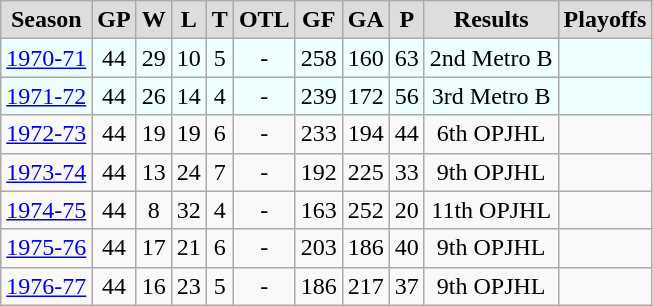<table class="wikitable">
<tr align="center"  bgcolor="#dddddd">
<td><strong>Season</strong></td>
<td><strong>GP</strong></td>
<td><strong>W</strong></td>
<td><strong>L</strong></td>
<td><strong>T</strong></td>
<td><strong>OTL</strong></td>
<td><strong>GF</strong></td>
<td><strong>GA</strong></td>
<td><strong>P</strong></td>
<td><strong>Results</strong></td>
<td><strong>Playoffs</strong></td>
</tr>
<tr align="center" bgcolor="#eeffff">
<td><a href='#'>1970-71</a></td>
<td>44</td>
<td>29</td>
<td>10</td>
<td>5</td>
<td>-</td>
<td>258</td>
<td>160</td>
<td>63</td>
<td>2nd Metro B</td>
<td></td>
</tr>
<tr align="center" bgcolor="#eeffff">
<td><a href='#'>1971-72</a></td>
<td>44</td>
<td>26</td>
<td>14</td>
<td>4</td>
<td>-</td>
<td>239</td>
<td>172</td>
<td>56</td>
<td>3rd Metro B</td>
<td></td>
</tr>
<tr align="center">
<td><a href='#'>1972-73</a></td>
<td>44</td>
<td>19</td>
<td>19</td>
<td>6</td>
<td>-</td>
<td>233</td>
<td>194</td>
<td>44</td>
<td>6th OPJHL</td>
<td></td>
</tr>
<tr align="center">
<td><a href='#'>1973-74</a></td>
<td>44</td>
<td>13</td>
<td>24</td>
<td>7</td>
<td>-</td>
<td>192</td>
<td>225</td>
<td>33</td>
<td>9th OPJHL</td>
<td></td>
</tr>
<tr align="center">
<td><a href='#'>1974-75</a></td>
<td>44</td>
<td>8</td>
<td>32</td>
<td>4</td>
<td>-</td>
<td>163</td>
<td>252</td>
<td>20</td>
<td>11th OPJHL</td>
<td></td>
</tr>
<tr align="center">
<td><a href='#'>1975-76</a></td>
<td>44</td>
<td>17</td>
<td>21</td>
<td>6</td>
<td>-</td>
<td>203</td>
<td>186</td>
<td>40</td>
<td>9th OPJHL</td>
<td></td>
</tr>
<tr align="center">
<td><a href='#'>1976-77</a></td>
<td>44</td>
<td>16</td>
<td>23</td>
<td>5</td>
<td>-</td>
<td>186</td>
<td>217</td>
<td>37</td>
<td>9th OPJHL</td>
<td></td>
</tr>
</table>
